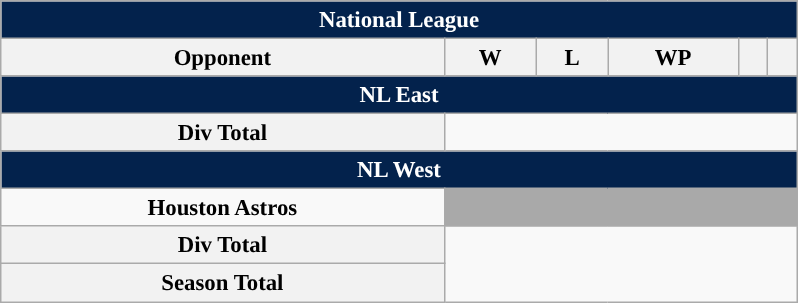<table class="wikitable" style="margin:1em auto; font-size:95%; text-align:center; width:35em;">
<tr>
<th colspan="7" style="background:#03224c; color:#ffffff;">National League</th>
</tr>
<tr>
<th>Opponent</th>
<th>W</th>
<th>L</th>
<th>WP</th>
<th></th>
<th></th>
</tr>
<tr>
<th colspan="7" style="background:#03224c; color:#ffffff;">NL East</th>
</tr>
<tr>
<th>Div Total</th>
</tr>
<tr>
<th colspan="7" style="background:#03224c; color:#ffffff;">NL West</th>
</tr>
<tr>
<td><span><strong>Houston Astros</strong></span></td>
<td colspan=5 style="background:darkgray;"></td>
</tr>
<tr>
<th>Div Total</th>
</tr>
<tr>
<th>Season Total</th>
</tr>
</table>
